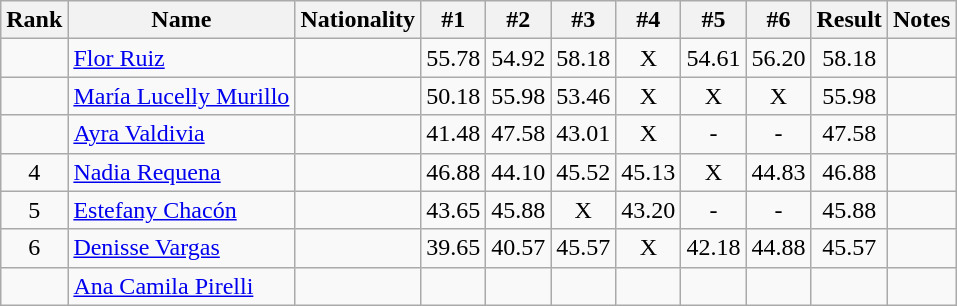<table class="wikitable sortable" style="text-align:center">
<tr>
<th>Rank</th>
<th>Name</th>
<th>Nationality</th>
<th>#1</th>
<th>#2</th>
<th>#3</th>
<th>#4</th>
<th>#5</th>
<th>#6</th>
<th>Result</th>
<th>Notes</th>
</tr>
<tr>
<td></td>
<td align=left><a href='#'>Flor Ruiz</a></td>
<td align=left></td>
<td>55.78</td>
<td>54.92</td>
<td>58.18</td>
<td>X</td>
<td>54.61</td>
<td>56.20</td>
<td>58.18</td>
<td><strong></strong></td>
</tr>
<tr>
<td></td>
<td align=left><a href='#'>María Lucelly Murillo</a></td>
<td align=left></td>
<td>50.18</td>
<td>55.98</td>
<td>53.46</td>
<td>X</td>
<td>X</td>
<td>X</td>
<td>55.98</td>
<td></td>
</tr>
<tr>
<td></td>
<td align=left><a href='#'>Ayra Valdivia</a></td>
<td align=left></td>
<td>41.48</td>
<td>47.58</td>
<td>43.01</td>
<td>X</td>
<td>-</td>
<td>-</td>
<td>47.58</td>
<td></td>
</tr>
<tr>
<td>4</td>
<td align=left><a href='#'>Nadia Requena</a></td>
<td align=left></td>
<td>46.88</td>
<td>44.10</td>
<td>45.52</td>
<td>45.13</td>
<td>X</td>
<td>44.83</td>
<td>46.88</td>
<td></td>
</tr>
<tr>
<td>5</td>
<td align=left><a href='#'>Estefany Chacón</a></td>
<td align=left></td>
<td>43.65</td>
<td>45.88</td>
<td>X</td>
<td>43.20</td>
<td>-</td>
<td>-</td>
<td>45.88</td>
<td></td>
</tr>
<tr>
<td>6</td>
<td align=left><a href='#'>Denisse Vargas</a></td>
<td align=left></td>
<td>39.65</td>
<td>40.57</td>
<td>45.57</td>
<td>X</td>
<td>42.18</td>
<td>44.88</td>
<td>45.57</td>
<td></td>
</tr>
<tr>
<td></td>
<td align=left><a href='#'>Ana Camila Pirelli</a></td>
<td align=left></td>
<td></td>
<td></td>
<td></td>
<td></td>
<td></td>
<td></td>
<td></td>
<td></td>
</tr>
</table>
